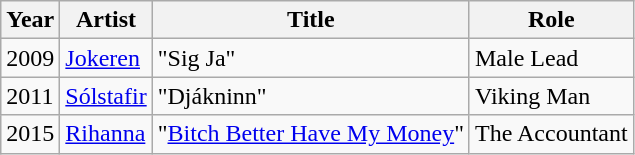<table class="wikitable sortable">
<tr>
<th>Year</th>
<th>Artist</th>
<th>Title</th>
<th>Role</th>
</tr>
<tr>
<td>2009</td>
<td><a href='#'>Jokeren</a></td>
<td>"Sig Ja"</td>
<td>Male Lead</td>
</tr>
<tr>
<td>2011</td>
<td><a href='#'>Sólstafir</a></td>
<td>"Djákninn"</td>
<td>Viking Man</td>
</tr>
<tr>
<td>2015</td>
<td><a href='#'>Rihanna</a></td>
<td>"<a href='#'>Bitch Better Have My Money</a>"</td>
<td>The Accountant</td>
</tr>
</table>
